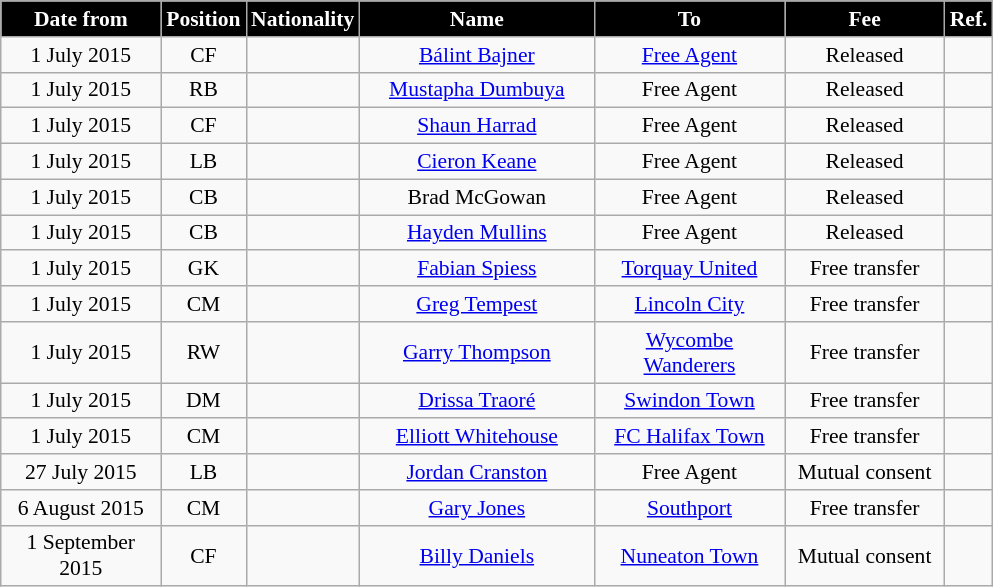<table class="wikitable"  style="text-align:center; font-size:90%; ">
<tr>
<th style="background:#000000; color:#FFFFFF; width:100px;">Date from</th>
<th style="background:#000000; color:#FFFFFF; width:50px;">Position</th>
<th style="background:#000000; color:#FFFFFF; width:50px;">Nationality</th>
<th style="background:#000000; color:#FFFFFF; width:150px;">Name</th>
<th style="background:#000000; color:#FFFFFF; width:120px;">To</th>
<th style="background:#000000; color:#FFFFFF; width:100px;">Fee</th>
<th style="background:#000000; color:#FFFFFF; width:25px;">Ref.</th>
</tr>
<tr>
<td>1 July 2015</td>
<td>CF</td>
<td></td>
<td><a href='#'>Bálint Bajner</a></td>
<td><a href='#'>Free Agent</a></td>
<td>Released</td>
<td></td>
</tr>
<tr>
<td>1 July 2015</td>
<td>RB</td>
<td></td>
<td><a href='#'>Mustapha Dumbuya</a></td>
<td>Free Agent</td>
<td>Released</td>
<td></td>
</tr>
<tr>
<td>1 July 2015</td>
<td>CF</td>
<td></td>
<td><a href='#'>Shaun Harrad</a></td>
<td>Free Agent</td>
<td>Released</td>
<td></td>
</tr>
<tr>
<td>1 July 2015</td>
<td>LB</td>
<td></td>
<td><a href='#'>Cieron Keane</a></td>
<td>Free Agent</td>
<td>Released</td>
<td></td>
</tr>
<tr>
<td>1 July 2015</td>
<td>CB</td>
<td></td>
<td>Brad McGowan</td>
<td>Free Agent</td>
<td>Released</td>
<td></td>
</tr>
<tr>
<td>1 July 2015</td>
<td>CB</td>
<td></td>
<td><a href='#'>Hayden Mullins</a></td>
<td>Free Agent</td>
<td>Released</td>
<td></td>
</tr>
<tr>
<td>1 July 2015</td>
<td>GK</td>
<td></td>
<td><a href='#'>Fabian Spiess</a></td>
<td><a href='#'>Torquay United</a> </td>
<td>Free transfer</td>
<td></td>
</tr>
<tr>
<td>1 July 2015</td>
<td>CM</td>
<td></td>
<td><a href='#'>Greg Tempest</a></td>
<td><a href='#'>Lincoln City</a> </td>
<td>Free transfer</td>
<td></td>
</tr>
<tr>
<td>1 July 2015</td>
<td>RW</td>
<td></td>
<td><a href='#'>Garry Thompson</a></td>
<td><a href='#'>Wycombe Wanderers</a></td>
<td>Free transfer</td>
<td></td>
</tr>
<tr>
<td>1 July 2015</td>
<td>DM</td>
<td></td>
<td><a href='#'>Drissa Traoré</a></td>
<td><a href='#'>Swindon Town</a> </td>
<td>Free transfer</td>
<td></td>
</tr>
<tr>
<td>1 July 2015</td>
<td>CM</td>
<td></td>
<td><a href='#'>Elliott Whitehouse</a></td>
<td><a href='#'>FC Halifax Town</a> </td>
<td>Free transfer</td>
<td></td>
</tr>
<tr>
<td>27 July 2015</td>
<td>LB</td>
<td></td>
<td><a href='#'>Jordan Cranston</a></td>
<td>Free Agent</td>
<td>Mutual consent</td>
<td></td>
</tr>
<tr>
<td>6 August 2015</td>
<td>CM</td>
<td></td>
<td><a href='#'>Gary Jones</a></td>
<td><a href='#'>Southport</a></td>
<td>Free transfer</td>
<td></td>
</tr>
<tr>
<td>1 September 2015</td>
<td>CF</td>
<td></td>
<td><a href='#'>Billy Daniels</a></td>
<td><a href='#'>Nuneaton Town</a></td>
<td>Mutual consent</td>
<td></td>
</tr>
</table>
